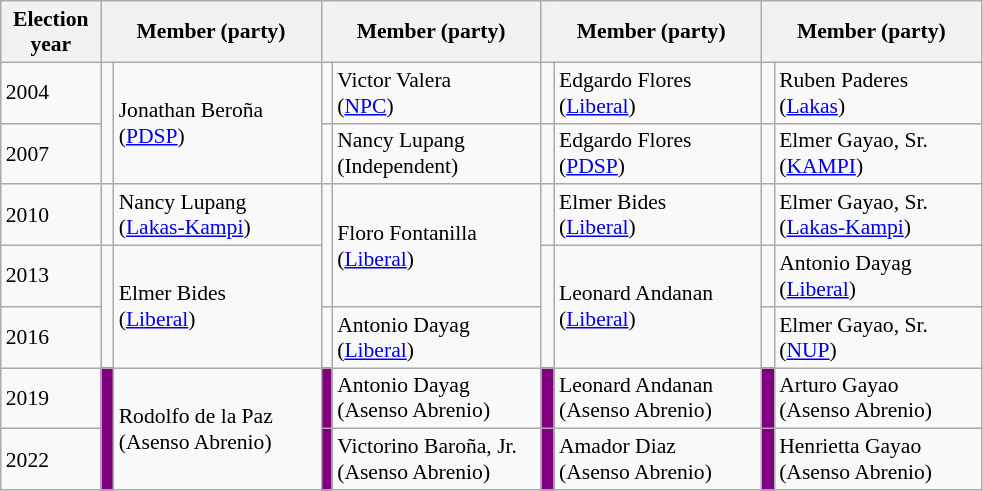<table class=wikitable style="font-size:90%">
<tr>
<th width=60px>Election<br>year</th>
<th colspan=2 width=140px>Member (party)</th>
<th colspan=2 width=140px>Member (party)</th>
<th colspan=2 width=140px>Member (party)</th>
<th colspan=2 width=140px>Member (party)</th>
</tr>
<tr>
<td>2004</td>
<td rowspan=2 bgcolor=></td>
<td rowspan=2>Jonathan Beroña<br>(<a href='#'>PDSP</a>)</td>
<td bgcolor=></td>
<td>Victor Valera<br>(<a href='#'>NPC</a>)</td>
<td bgcolor=></td>
<td>Edgardo Flores<br>(<a href='#'>Liberal</a>)</td>
<td bgcolor=></td>
<td>Ruben Paderes<br>(<a href='#'>Lakas</a>)</td>
</tr>
<tr>
<td>2007</td>
<td bgcolor=></td>
<td>Nancy Lupang<br>(Independent)</td>
<td bgcolor=></td>
<td>Edgardo Flores<br>(<a href='#'>PDSP</a>)</td>
<td bgcolor=></td>
<td>Elmer Gayao, Sr.<br>(<a href='#'>KAMPI</a>)</td>
</tr>
<tr>
<td>2010</td>
<td bgcolor=></td>
<td>Nancy Lupang<br>(<a href='#'>Lakas-Kampi</a>)</td>
<td rowspan=2 bgcolor=></td>
<td rowspan=2>Floro Fontanilla<br>(<a href='#'>Liberal</a>)</td>
<td bgcolor=></td>
<td>Elmer Bides<br>(<a href='#'>Liberal</a>)</td>
<td bgcolor=></td>
<td>Elmer Gayao, Sr.<br>(<a href='#'>Lakas-Kampi</a>)</td>
</tr>
<tr>
<td>2013</td>
<td rowspan= 2 bgcolor=></td>
<td rowspan= 2>Elmer Bides<br>(<a href='#'>Liberal</a>)</td>
<td rowspan= 2 bgcolor=></td>
<td rowspan=2>Leonard Andanan<br>(<a href='#'>Liberal</a>)</td>
<td bgcolor=></td>
<td>Antonio Dayag<br>(<a href='#'>Liberal</a>)</td>
</tr>
<tr>
<td>2016</td>
<td bgcolor=></td>
<td>Antonio Dayag<br>(<a href='#'>Liberal</a>)</td>
<td bgcolor=></td>
<td>Elmer Gayao, Sr.<br>(<a href='#'>NUP</a>)</td>
</tr>
<tr>
<td>2019</td>
<td rowspan= 2 bgcolor=#800080></td>
<td rowspan= 2>Rodolfo de la Paz<br>(Asenso Abrenio)</td>
<td bgcolor=#800080></td>
<td>Antonio Dayag<br>(Asenso Abrenio)</td>
<td bgcolor=#800080></td>
<td>Leonard Andanan<br>(Asenso Abrenio)</td>
<td bgcolor=#800080></td>
<td>Arturo Gayao<br>(Asenso Abrenio)</td>
</tr>
<tr>
<td>2022</td>
<td bgcolor=#800080></td>
<td>Victorino Baroña, Jr.<br>(Asenso Abrenio)</td>
<td bgcolor=#800080></td>
<td>Amador Diaz<br>(Asenso Abrenio)</td>
<td bgcolor=#800080></td>
<td>Henrietta Gayao<br>(Asenso Abrenio)</td>
</tr>
</table>
